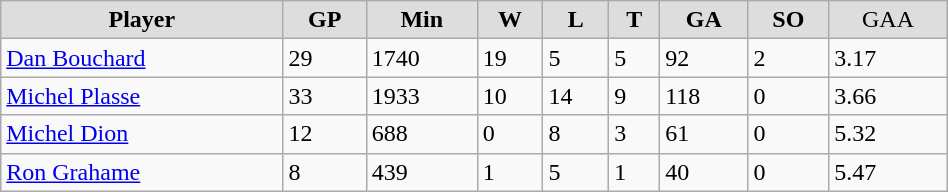<table class="wikitable" style="width:50%;">
<tr style="text-align:center; background:#ddd;">
<td><strong>Player</strong></td>
<td><strong>GP</strong></td>
<td><strong>Min</strong></td>
<td><strong>W</strong></td>
<td><strong>L</strong></td>
<td><strong>T</strong></td>
<td><strong>GA</strong></td>
<td><strong>SO</strong></td>
<td>GAA</td>
</tr>
<tr>
<td><a href='#'>Dan Bouchard</a></td>
<td>29</td>
<td>1740</td>
<td>19</td>
<td>5</td>
<td>5</td>
<td>92</td>
<td>2</td>
<td>3.17</td>
</tr>
<tr>
<td><a href='#'>Michel Plasse</a></td>
<td>33</td>
<td>1933</td>
<td>10</td>
<td>14</td>
<td>9</td>
<td>118</td>
<td>0</td>
<td>3.66</td>
</tr>
<tr>
<td><a href='#'>Michel Dion</a></td>
<td>12</td>
<td>688</td>
<td>0</td>
<td>8</td>
<td>3</td>
<td>61</td>
<td>0</td>
<td>5.32</td>
</tr>
<tr>
<td><a href='#'>Ron Grahame</a></td>
<td>8</td>
<td>439</td>
<td>1</td>
<td>5</td>
<td>1</td>
<td>40</td>
<td>0</td>
<td>5.47</td>
</tr>
</table>
